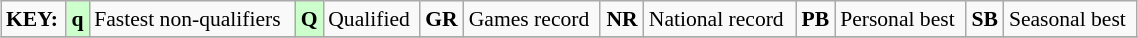<table class="wikitable" style="margin:0.5em auto; font-size:90%;position:relative;" width=60%>
<tr>
<td><strong>KEY:</strong></td>
<td bgcolor=ccffcc align=center><strong>q</strong></td>
<td>Fastest non-qualifiers</td>
<td bgcolor=ccffcc align=center><strong>Q</strong></td>
<td>Qualified</td>
<td align=center><strong>GR</strong></td>
<td>Games record</td>
<td align=center><strong>NR</strong></td>
<td>National record</td>
<td align=center><strong>PB</strong></td>
<td>Personal best</td>
<td align=center><strong>SB</strong></td>
<td>Seasonal best</td>
</tr>
<tr>
</tr>
</table>
